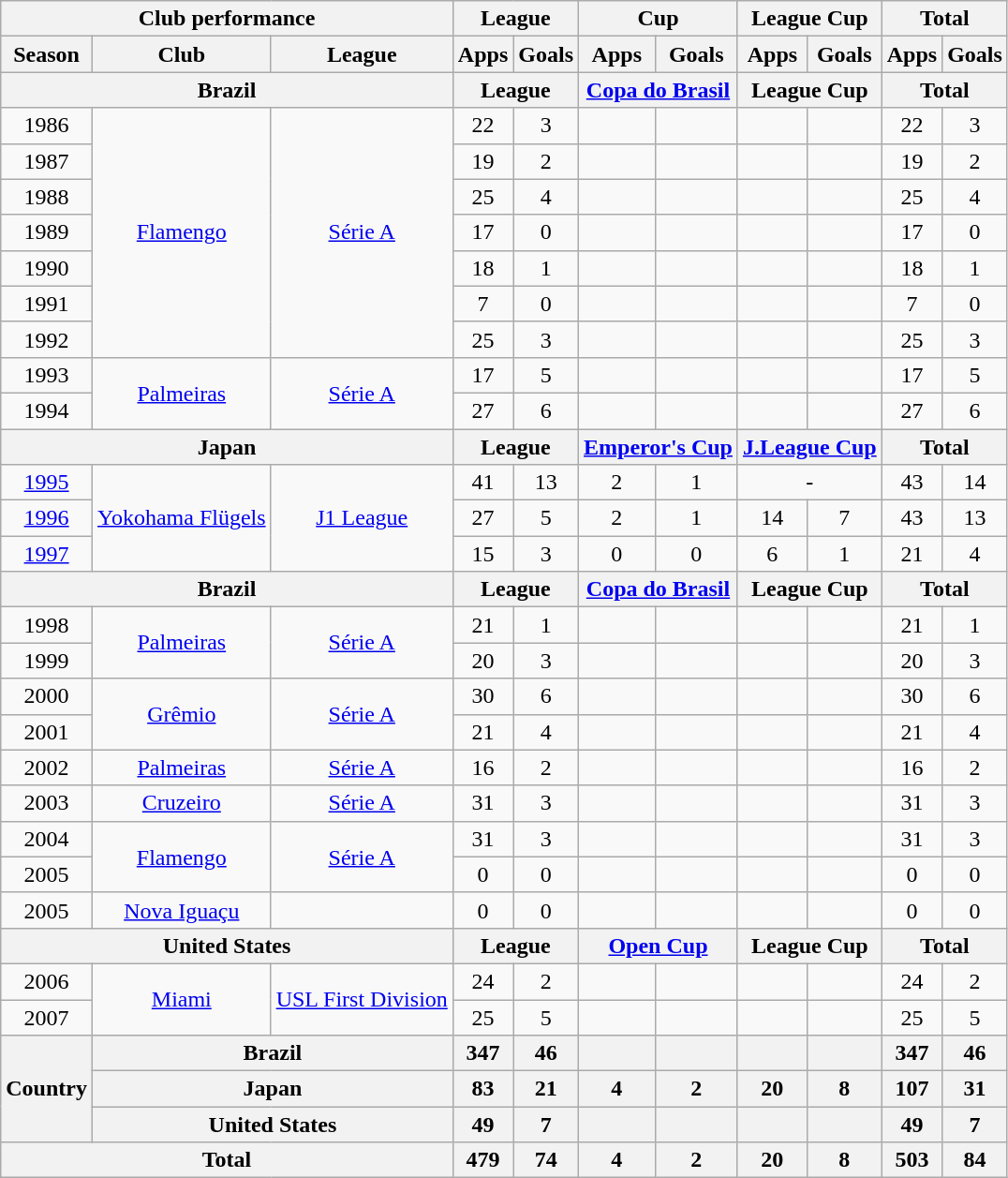<table class="wikitable" style="text-align:center;">
<tr>
<th colspan=3>Club performance</th>
<th colspan=2>League</th>
<th colspan=2>Cup</th>
<th colspan=2>League Cup</th>
<th colspan=2>Total</th>
</tr>
<tr>
<th>Season</th>
<th>Club</th>
<th>League</th>
<th>Apps</th>
<th>Goals</th>
<th>Apps</th>
<th>Goals</th>
<th>Apps</th>
<th>Goals</th>
<th>Apps</th>
<th>Goals</th>
</tr>
<tr>
<th colspan=3>Brazil</th>
<th colspan=2>League</th>
<th colspan=2><a href='#'>Copa do Brasil</a></th>
<th colspan=2>League Cup</th>
<th colspan=2>Total</th>
</tr>
<tr>
<td>1986</td>
<td rowspan="7"><a href='#'>Flamengo</a></td>
<td rowspan="7"><a href='#'>Série A</a></td>
<td>22</td>
<td>3</td>
<td></td>
<td></td>
<td></td>
<td></td>
<td>22</td>
<td>3</td>
</tr>
<tr>
<td>1987</td>
<td>19</td>
<td>2</td>
<td></td>
<td></td>
<td></td>
<td></td>
<td>19</td>
<td>2</td>
</tr>
<tr>
<td>1988</td>
<td>25</td>
<td>4</td>
<td></td>
<td></td>
<td></td>
<td></td>
<td>25</td>
<td>4</td>
</tr>
<tr>
<td>1989</td>
<td>17</td>
<td>0</td>
<td></td>
<td></td>
<td></td>
<td></td>
<td>17</td>
<td>0</td>
</tr>
<tr>
<td>1990</td>
<td>18</td>
<td>1</td>
<td></td>
<td></td>
<td></td>
<td></td>
<td>18</td>
<td>1</td>
</tr>
<tr>
<td>1991</td>
<td>7</td>
<td>0</td>
<td></td>
<td></td>
<td></td>
<td></td>
<td>7</td>
<td>0</td>
</tr>
<tr>
<td>1992</td>
<td>25</td>
<td>3</td>
<td></td>
<td></td>
<td></td>
<td></td>
<td>25</td>
<td>3</td>
</tr>
<tr>
<td>1993</td>
<td rowspan="2"><a href='#'>Palmeiras</a></td>
<td rowspan="2"><a href='#'>Série A</a></td>
<td>17</td>
<td>5</td>
<td></td>
<td></td>
<td></td>
<td></td>
<td>17</td>
<td>5</td>
</tr>
<tr>
<td>1994</td>
<td>27</td>
<td>6</td>
<td></td>
<td></td>
<td></td>
<td></td>
<td>27</td>
<td>6</td>
</tr>
<tr>
<th colspan=3>Japan</th>
<th colspan=2>League</th>
<th colspan=2><a href='#'>Emperor's Cup</a></th>
<th colspan=2><a href='#'>J.League Cup</a></th>
<th colspan=2>Total</th>
</tr>
<tr>
<td><a href='#'>1995</a></td>
<td rowspan="3"><a href='#'>Yokohama Flügels</a></td>
<td rowspan="3"><a href='#'>J1 League</a></td>
<td>41</td>
<td>13</td>
<td>2</td>
<td>1</td>
<td colspan="2">-</td>
<td>43</td>
<td>14</td>
</tr>
<tr>
<td><a href='#'>1996</a></td>
<td>27</td>
<td>5</td>
<td>2</td>
<td>1</td>
<td>14</td>
<td>7</td>
<td>43</td>
<td>13</td>
</tr>
<tr>
<td><a href='#'>1997</a></td>
<td>15</td>
<td>3</td>
<td>0</td>
<td>0</td>
<td>6</td>
<td>1</td>
<td>21</td>
<td>4</td>
</tr>
<tr>
<th colspan=3>Brazil</th>
<th colspan=2>League</th>
<th colspan=2><a href='#'>Copa do Brasil</a></th>
<th colspan=2>League Cup</th>
<th colspan=2>Total</th>
</tr>
<tr>
<td>1998</td>
<td rowspan="2"><a href='#'>Palmeiras</a></td>
<td rowspan="2"><a href='#'>Série A</a></td>
<td>21</td>
<td>1</td>
<td></td>
<td></td>
<td></td>
<td></td>
<td>21</td>
<td>1</td>
</tr>
<tr>
<td>1999</td>
<td>20</td>
<td>3</td>
<td></td>
<td></td>
<td></td>
<td></td>
<td>20</td>
<td>3</td>
</tr>
<tr>
<td>2000</td>
<td rowspan="2"><a href='#'>Grêmio</a></td>
<td rowspan="2"><a href='#'>Série A</a></td>
<td>30</td>
<td>6</td>
<td></td>
<td></td>
<td></td>
<td></td>
<td>30</td>
<td>6</td>
</tr>
<tr>
<td>2001</td>
<td>21</td>
<td>4</td>
<td></td>
<td></td>
<td></td>
<td></td>
<td>21</td>
<td>4</td>
</tr>
<tr>
<td>2002</td>
<td><a href='#'>Palmeiras</a></td>
<td><a href='#'>Série A</a></td>
<td>16</td>
<td>2</td>
<td></td>
<td></td>
<td></td>
<td></td>
<td>16</td>
<td>2</td>
</tr>
<tr>
<td>2003</td>
<td><a href='#'>Cruzeiro</a></td>
<td><a href='#'>Série A</a></td>
<td>31</td>
<td>3</td>
<td></td>
<td></td>
<td></td>
<td></td>
<td>31</td>
<td>3</td>
</tr>
<tr>
<td>2004</td>
<td rowspan="2"><a href='#'>Flamengo</a></td>
<td rowspan="2"><a href='#'>Série A</a></td>
<td>31</td>
<td>3</td>
<td></td>
<td></td>
<td></td>
<td></td>
<td>31</td>
<td>3</td>
</tr>
<tr>
<td>2005</td>
<td>0</td>
<td>0</td>
<td></td>
<td></td>
<td></td>
<td></td>
<td>0</td>
<td>0</td>
</tr>
<tr>
<td>2005</td>
<td><a href='#'>Nova Iguaçu</a></td>
<td></td>
<td>0</td>
<td>0</td>
<td></td>
<td></td>
<td></td>
<td></td>
<td>0</td>
<td>0</td>
</tr>
<tr>
<th colspan=3>United States</th>
<th colspan=2>League</th>
<th colspan=2><a href='#'>Open Cup</a></th>
<th colspan=2>League Cup</th>
<th colspan=2>Total</th>
</tr>
<tr>
<td>2006</td>
<td rowspan="2"><a href='#'>Miami</a></td>
<td rowspan="2"><a href='#'>USL First Division</a></td>
<td>24</td>
<td>2</td>
<td></td>
<td></td>
<td></td>
<td></td>
<td>24</td>
<td>2</td>
</tr>
<tr>
<td>2007</td>
<td>25</td>
<td>5</td>
<td></td>
<td></td>
<td></td>
<td></td>
<td>25</td>
<td>5</td>
</tr>
<tr>
<th rowspan=3>Country</th>
<th colspan=2>Brazil</th>
<th>347</th>
<th>46</th>
<th></th>
<th></th>
<th></th>
<th></th>
<th>347</th>
<th>46</th>
</tr>
<tr>
<th colspan=2>Japan</th>
<th>83</th>
<th>21</th>
<th>4</th>
<th>2</th>
<th>20</th>
<th>8</th>
<th>107</th>
<th>31</th>
</tr>
<tr>
<th colspan=2>United States</th>
<th>49</th>
<th>7</th>
<th></th>
<th></th>
<th></th>
<th></th>
<th>49</th>
<th>7</th>
</tr>
<tr>
<th colspan=3>Total</th>
<th>479</th>
<th>74</th>
<th>4</th>
<th>2</th>
<th>20</th>
<th>8</th>
<th>503</th>
<th>84</th>
</tr>
</table>
